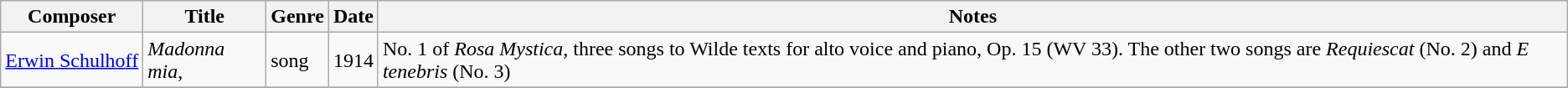<table class="wikitable sortable" style="text-align: left">
<tr>
<th>Composer</th>
<th>Title</th>
<th>Genre</th>
<th>Date</th>
<th>Notes</th>
</tr>
<tr>
<td><a href='#'>Erwin Schulhoff</a></td>
<td><em>Madonna mia</em>, </td>
<td>song</td>
<td>1914</td>
<td>No. 1 of <em>Rosa Mystica</em>, three songs to Wilde texts for alto voice and piano, Op. 15 (WV 33).  The other two songs are <em>Requiescat</em> (No. 2) and <em>E tenebris</em> (No. 3)</td>
</tr>
<tr>
</tr>
</table>
